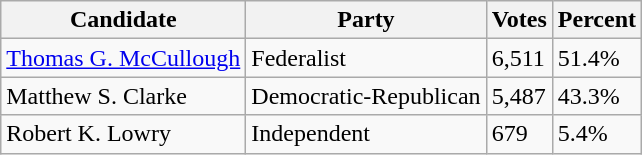<table class=wikitable>
<tr>
<th>Candidate</th>
<th>Party</th>
<th>Votes</th>
<th>Percent</th>
</tr>
<tr>
<td><a href='#'>Thomas G. McCullough</a></td>
<td>Federalist</td>
<td>6,511</td>
<td>51.4%</td>
</tr>
<tr>
<td>Matthew S. Clarke</td>
<td>Democratic-Republican</td>
<td>5,487</td>
<td>43.3%</td>
</tr>
<tr>
<td>Robert K. Lowry</td>
<td>Independent</td>
<td>679</td>
<td>5.4%</td>
</tr>
</table>
